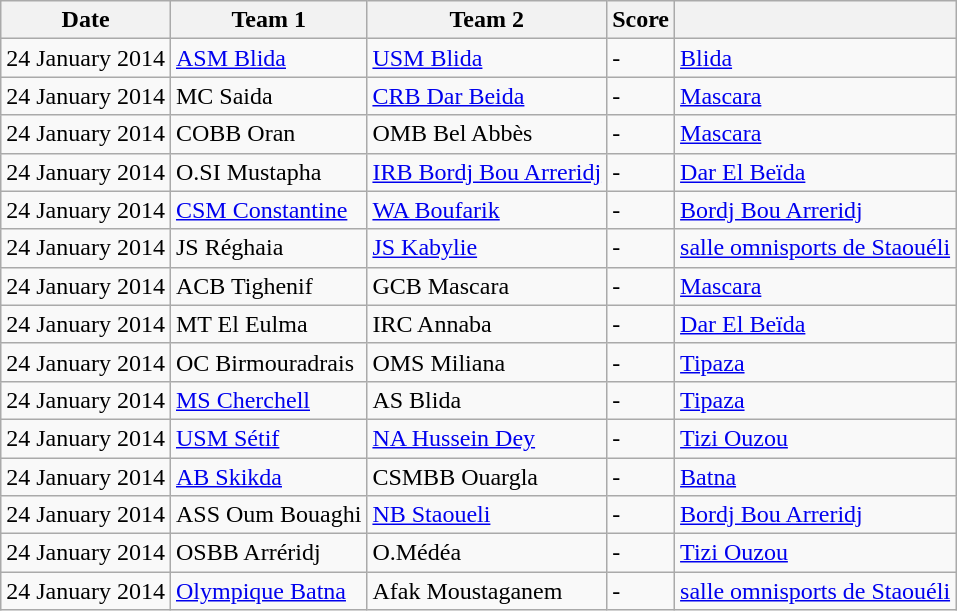<table class="wikitable">
<tr>
<th scope="col">Date</th>
<th scope="col">Team 1</th>
<th scope="col">Team 2</th>
<th scope="col">Score</th>
<th scope="col"></th>
</tr>
<tr>
<td>24 January 2014</td>
<td><a href='#'>ASM Blida</a></td>
<td><a href='#'>USM Blida</a></td>
<td>-</td>
<td><a href='#'>Blida</a></td>
</tr>
<tr>
<td>24 January 2014</td>
<td>MC Saida</td>
<td><a href='#'>CRB Dar Beida</a></td>
<td>-</td>
<td><a href='#'>Mascara</a></td>
</tr>
<tr>
<td>24 January 2014</td>
<td>COBB Oran</td>
<td>OMB Bel Abbès</td>
<td>-</td>
<td><a href='#'>Mascara</a></td>
</tr>
<tr>
<td>24 January 2014</td>
<td>O.SI Mustapha</td>
<td><a href='#'>IRB Bordj Bou Arreridj</a></td>
<td>-</td>
<td><a href='#'>Dar El Beïda</a></td>
</tr>
<tr>
<td>24 January 2014</td>
<td><a href='#'>CSM Constantine</a></td>
<td><a href='#'>WA Boufarik</a></td>
<td>-</td>
<td><a href='#'>Bordj Bou Arreridj</a></td>
</tr>
<tr>
<td>24 January 2014</td>
<td>JS Réghaia</td>
<td><a href='#'>JS Kabylie</a></td>
<td>-</td>
<td><a href='#'>salle omnisports de Staouéli</a></td>
</tr>
<tr>
<td>24 January 2014</td>
<td>ACB Tighenif</td>
<td>GCB Mascara</td>
<td>-</td>
<td><a href='#'>Mascara</a></td>
</tr>
<tr>
<td>24 January 2014</td>
<td>MT El Eulma</td>
<td>IRC Annaba</td>
<td>-</td>
<td><a href='#'>Dar El Beïda</a></td>
</tr>
<tr>
<td>24 January 2014</td>
<td>OC Birmouradrais</td>
<td>OMS Miliana</td>
<td>-</td>
<td><a href='#'>Tipaza</a></td>
</tr>
<tr>
<td>24 January 2014</td>
<td><a href='#'>MS Cherchell</a></td>
<td>AS Blida</td>
<td>-</td>
<td><a href='#'>Tipaza</a></td>
</tr>
<tr>
<td>24 January 2014</td>
<td><a href='#'>USM Sétif</a></td>
<td><a href='#'>NA Hussein Dey</a></td>
<td>-</td>
<td><a href='#'>Tizi Ouzou</a></td>
</tr>
<tr>
<td>24 January 2014</td>
<td><a href='#'>AB Skikda</a></td>
<td>CSMBB Ouargla</td>
<td>-</td>
<td><a href='#'>Batna</a></td>
</tr>
<tr>
<td>24 January 2014</td>
<td>ASS Oum Bouaghi</td>
<td><a href='#'>NB Staoueli</a></td>
<td>-</td>
<td><a href='#'>Bordj Bou Arreridj</a></td>
</tr>
<tr>
<td>24 January 2014</td>
<td>OSBB Arréridj</td>
<td>O.Médéa</td>
<td>-</td>
<td><a href='#'>Tizi Ouzou</a></td>
</tr>
<tr>
<td>24 January 2014</td>
<td><a href='#'>Olympique Batna</a></td>
<td>Afak Moustaganem</td>
<td>-</td>
<td><a href='#'>salle omnisports de Staouéli</a></td>
</tr>
</table>
